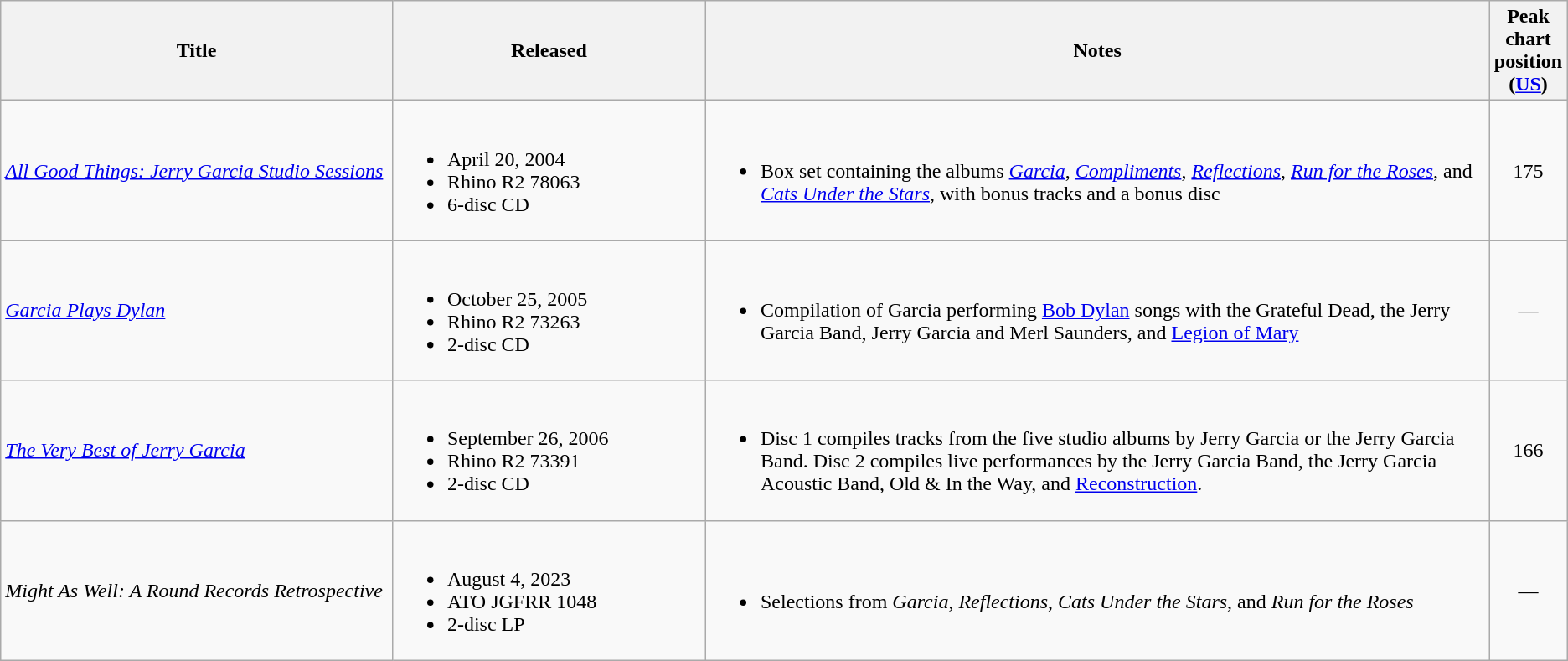<table class="wikitable">
<tr>
<th scope="col" width=25%>Title</th>
<th scope="col" width=20%>Released</th>
<th scope="col" width=50%>Notes</th>
<th scope="col" width=5%>Peak chart position (<a href='#'>US</a>)</th>
</tr>
<tr>
<td><em><a href='#'>All Good Things: Jerry Garcia Studio Sessions</a></em></td>
<td><br><ul><li>April 20, 2004</li><li>Rhino R2 78063</li><li>6-disc CD</li></ul></td>
<td><br><ul><li>Box set containing the albums <em><a href='#'>Garcia</a></em>, <em><a href='#'>Compliments</a></em>, <em><a href='#'>Reflections</a></em>, <em><a href='#'>Run for the Roses</a></em>, and <em><a href='#'>Cats Under the Stars</a></em>, with bonus tracks and a bonus disc</li></ul></td>
<td align="center">175</td>
</tr>
<tr>
<td><em><a href='#'>Garcia Plays Dylan</a></em></td>
<td><br><ul><li>October 25, 2005</li><li>Rhino R2 73263</li><li>2-disc CD</li></ul></td>
<td><br><ul><li>Compilation of Garcia performing <a href='#'>Bob Dylan</a> songs with the Grateful Dead, the Jerry Garcia Band, Jerry Garcia and Merl Saunders, and <a href='#'>Legion of Mary</a></li></ul></td>
<td align="center">—</td>
</tr>
<tr>
<td><em><a href='#'>The Very Best of Jerry Garcia</a></em></td>
<td><br><ul><li>September 26, 2006</li><li>Rhino R2 73391</li><li>2-disc CD</li></ul></td>
<td><br><ul><li>Disc 1 compiles tracks from the five studio albums by Jerry Garcia or the Jerry Garcia Band.  Disc 2 compiles live performances by the Jerry Garcia Band, the Jerry Garcia Acoustic Band, Old & In the Way, and <a href='#'>Reconstruction</a>.</li></ul></td>
<td align="center">166</td>
</tr>
<tr>
<td><em>Might As Well: A Round Records Retrospective </em></td>
<td><br><ul><li>August 4, 2023</li><li>ATO JGFRR 1048</li><li>2-disc LP</li></ul></td>
<td><br><ul><li>Selections from <em>Garcia</em>, <em>Reflections</em>, <em>Cats Under the Stars</em>, and <em>Run for the Roses</em></li></ul></td>
<td align="center">—</td>
</tr>
</table>
